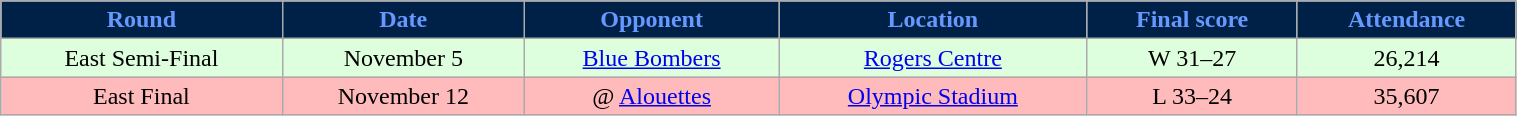<table class="wikitable" style="width:80%;">
<tr style="text-align:center; background:#002147; color:#69f;">
<td><strong>Round</strong></td>
<td><strong>Date</strong></td>
<td><strong>Opponent</strong></td>
<td><strong>Location</strong></td>
<td><strong>Final score</strong></td>
<td><strong>Attendance</strong></td>
</tr>
<tr style="text-align:center; background:#dfd;">
<td>East Semi-Final</td>
<td>November 5</td>
<td><a href='#'>Blue Bombers</a></td>
<td><a href='#'>Rogers Centre</a></td>
<td>W 31–27</td>
<td>26,214</td>
</tr>
<tr style="text-align:center; background:#fbb;">
<td>East Final</td>
<td>November 12</td>
<td>@ <a href='#'>Alouettes</a></td>
<td><a href='#'>Olympic Stadium</a></td>
<td>L 33–24</td>
<td>35,607</td>
</tr>
</table>
